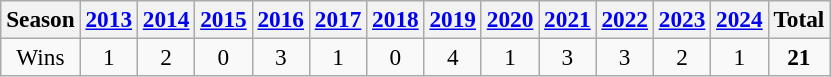<table class=wikitable style=font-size:97%>
<tr>
<th>Season</th>
<th><a href='#'>2013</a></th>
<th><a href='#'>2014</a></th>
<th><a href='#'>2015</a></th>
<th><a href='#'>2016</a></th>
<th><a href='#'>2017</a></th>
<th><a href='#'>2018</a></th>
<th><a href='#'>2019</a></th>
<th><a href='#'>2020</a></th>
<th><a href='#'>2021</a></th>
<th><a href='#'>2022</a></th>
<th><a href='#'>2023</a></th>
<th><a href='#'>2024</a></th>
<th>Total</th>
</tr>
<tr style=text-align:center>
<td>Wins</td>
<td>1</td>
<td>2</td>
<td>0</td>
<td>3</td>
<td>1</td>
<td>0</td>
<td>4</td>
<td>1</td>
<td>3</td>
<td>3</td>
<td>2</td>
<td>1</td>
<td><strong>21</strong></td>
</tr>
</table>
